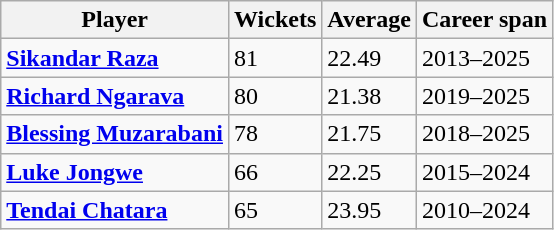<table class="wikitable">
<tr>
<th>Player</th>
<th>Wickets</th>
<th>Average</th>
<th>Career span</th>
</tr>
<tr>
<td><strong><a href='#'>Sikandar Raza</a></strong></td>
<td>81</td>
<td>22.49</td>
<td>2013–2025</td>
</tr>
<tr>
<td><strong><a href='#'>Richard Ngarava</a></strong></td>
<td>80</td>
<td>21.38</td>
<td>2019–2025</td>
</tr>
<tr>
<td><strong><a href='#'>Blessing Muzarabani</a></strong></td>
<td>78</td>
<td>21.75</td>
<td>2018–2025</td>
</tr>
<tr>
<td><strong><a href='#'>Luke Jongwe</a></strong></td>
<td>66</td>
<td>22.25</td>
<td>2015–2024</td>
</tr>
<tr>
<td><strong><a href='#'>Tendai Chatara</a></strong></td>
<td>65</td>
<td>23.95</td>
<td>2010–2024</td>
</tr>
</table>
